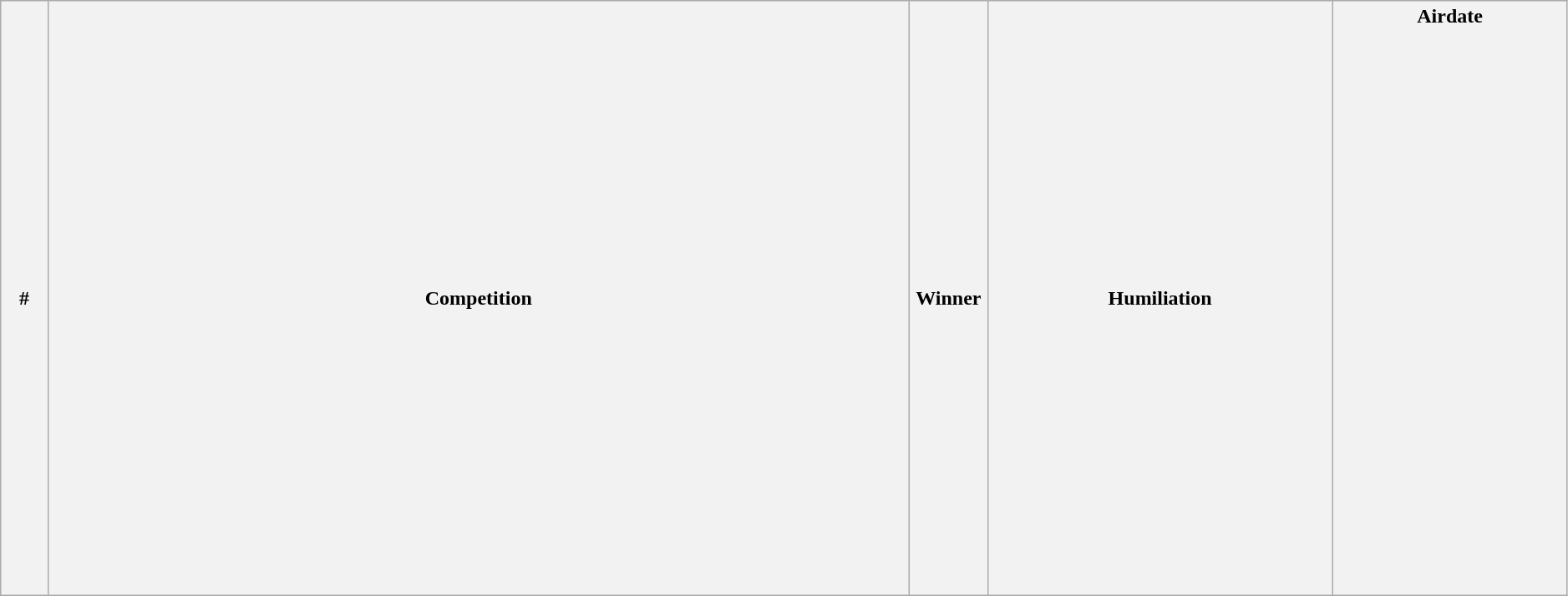<table class="wikitable plainrowheaders" | width="99%">
<tr>
<th width="3%">#</th>
<th width="55%">Competition</th>
<th width="5%">Winner</th>
<th>Humiliation</th>
<th width="15%">Airdate<br><br><br><br><br><br><br><br><br><br><br><br><br><br><br><br><br><br><br><br><br><br><br><br><br><br></th>
</tr>
</table>
